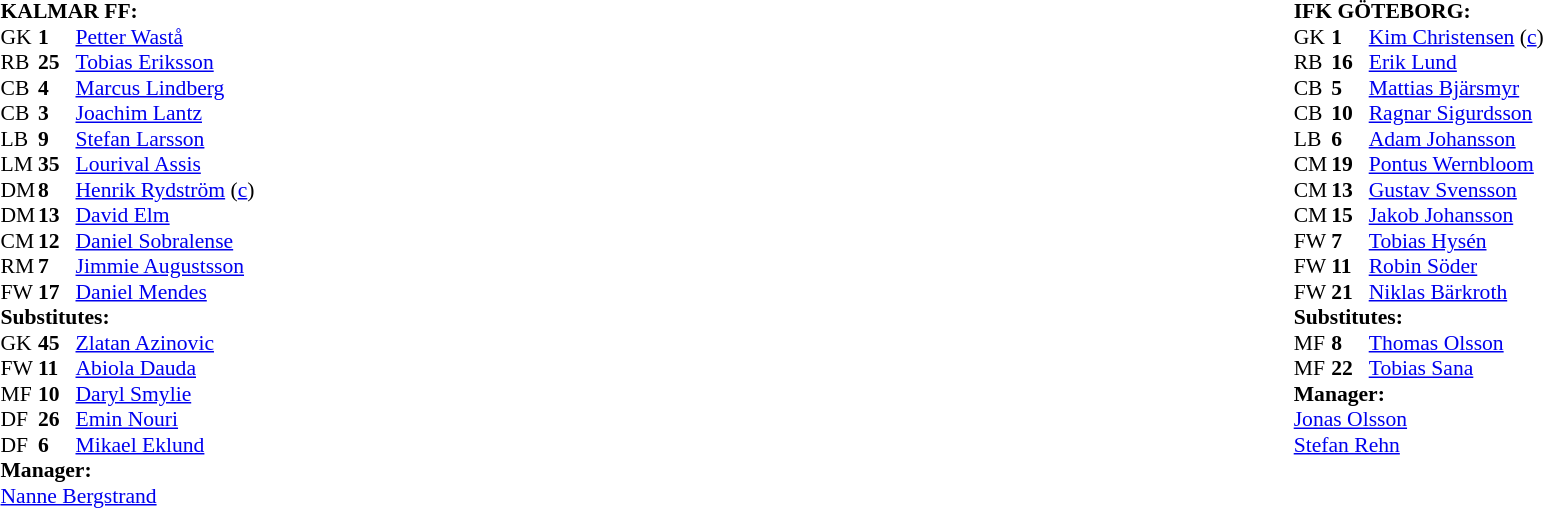<table width="100%">
<tr>
<td valign="top" width="50%"><br><table style="font-size: 90%" cellspacing="0" cellpadding="0">
<tr>
<td colspan="4"><strong>KALMAR FF:</strong></td>
</tr>
<tr>
<th width="25"></th>
<th width="25"></th>
</tr>
<tr>
<td>GK</td>
<td><strong>1</strong></td>
<td> <a href='#'>Petter Wastå</a></td>
</tr>
<tr>
<td>RB</td>
<td><strong>25</strong></td>
<td> <a href='#'>Tobias Eriksson</a></td>
<td></td>
</tr>
<tr>
<td>CB</td>
<td><strong>4</strong></td>
<td> <a href='#'>Marcus Lindberg</a></td>
<td></td>
</tr>
<tr>
<td>CB</td>
<td><strong>3</strong></td>
<td> <a href='#'>Joachim Lantz</a></td>
</tr>
<tr>
<td>LB</td>
<td><strong>9</strong></td>
<td> <a href='#'>Stefan Larsson</a></td>
</tr>
<tr>
<td>LM</td>
<td><strong>35</strong></td>
<td> <a href='#'>Lourival Assis</a></td>
</tr>
<tr>
<td>DM</td>
<td><strong>8</strong></td>
<td> <a href='#'>Henrik Rydström</a> (<a href='#'>c</a>)</td>
<td></td>
</tr>
<tr>
<td>DM</td>
<td><strong>13</strong></td>
<td> <a href='#'>David Elm</a></td>
<td></td>
<td></td>
</tr>
<tr>
<td>CM</td>
<td><strong>12</strong></td>
<td> <a href='#'>Daniel Sobralense</a></td>
</tr>
<tr>
<td>RM</td>
<td><strong>7</strong></td>
<td> <a href='#'>Jimmie Augustsson</a></td>
<td></td>
</tr>
<tr>
<td>FW</td>
<td><strong>17</strong></td>
<td> <a href='#'>Daniel Mendes</a></td>
</tr>
<tr>
<td colspan=4><strong>Substitutes:</strong></td>
</tr>
<tr>
<td>GK</td>
<td><strong>45</strong></td>
<td> <a href='#'>Zlatan Azinovic</a></td>
</tr>
<tr>
<td>FW</td>
<td><strong>11</strong></td>
<td> <a href='#'>Abiola Dauda</a></td>
<td></td>
</tr>
<tr>
<td>MF</td>
<td><strong>10</strong></td>
<td> <a href='#'>Daryl Smylie</a></td>
<td></td>
</tr>
<tr>
<td>DF</td>
<td><strong>26</strong></td>
<td> <a href='#'>Emin Nouri</a></td>
</tr>
<tr>
<td>DF</td>
<td><strong>6</strong></td>
<td> <a href='#'>Mikael Eklund</a></td>
</tr>
<tr>
<td colspan=4><strong>Manager:</strong></td>
</tr>
<tr>
<td colspan="4"> <a href='#'>Nanne Bergstrand</a></td>
</tr>
<tr>
</tr>
</table>
</td>
<td valign="top"></td>
<td valign="top" width="50%"><br><table style="font-size: 90%" cellspacing="0" cellpadding="0" align="center">
<tr>
<td colspan="4"><strong>IFK GÖTEBORG:</strong></td>
</tr>
<tr>
<th width="25"></th>
<th width="25"></th>
</tr>
<tr>
<td>GK</td>
<td><strong>1</strong></td>
<td> <a href='#'>Kim Christensen</a> (<a href='#'>c</a>)</td>
</tr>
<tr>
<td>RB</td>
<td><strong>16</strong></td>
<td> <a href='#'>Erik Lund</a></td>
</tr>
<tr>
<td>CB</td>
<td><strong>5</strong></td>
<td> <a href='#'>Mattias Bjärsmyr</a></td>
</tr>
<tr>
<td>CB</td>
<td><strong>10</strong></td>
<td> <a href='#'>Ragnar Sigurdsson</a></td>
</tr>
<tr>
<td>LB</td>
<td><strong>6</strong></td>
<td> <a href='#'>Adam Johansson</a></td>
<td></td>
</tr>
<tr>
<td>CM</td>
<td><strong>19</strong></td>
<td> <a href='#'>Pontus Wernbloom</a></td>
<td></td>
</tr>
<tr>
<td>CM</td>
<td><strong>13</strong></td>
<td> <a href='#'>Gustav Svensson</a></td>
</tr>
<tr>
<td>CM</td>
<td><strong>15</strong></td>
<td> <a href='#'>Jakob Johansson</a></td>
</tr>
<tr>
<td>FW</td>
<td><strong>7</strong></td>
<td> <a href='#'>Tobias Hysén</a></td>
</tr>
<tr>
<td>FW</td>
<td><strong>11</strong></td>
<td> <a href='#'>Robin Söder</a></td>
</tr>
<tr>
<td>FW</td>
<td><strong>21</strong></td>
<td> <a href='#'>Niklas Bärkroth</a></td>
<td></td>
</tr>
<tr>
<td colspan=4><strong>Substitutes:</strong></td>
</tr>
<tr>
<td>MF</td>
<td><strong>8</strong></td>
<td> <a href='#'>Thomas Olsson</a></td>
<td></td>
</tr>
<tr>
<td>MF</td>
<td><strong>22</strong></td>
<td> <a href='#'>Tobias Sana</a></td>
<td></td>
</tr>
<tr>
<td colspan=4><strong>Manager:</strong></td>
</tr>
<tr>
<td colspan="4"> <a href='#'>Jonas Olsson</a><br> <a href='#'>Stefan Rehn</a></td>
</tr>
</table>
</td>
</tr>
</table>
